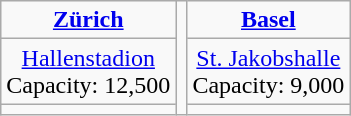<table class="wikitable" style="text-align:center;">
<tr>
<td><strong><a href='#'>Zürich</a></strong></td>
<td rowspan="3"></td>
<td><strong><a href='#'>Basel</a></strong></td>
</tr>
<tr>
<td><a href='#'>Hallenstadion</a><br>Capacity: 12,500</td>
<td><a href='#'>St. Jakobshalle</a><br>Capacity: 9,000</td>
</tr>
<tr>
<td></td>
<td></td>
</tr>
</table>
